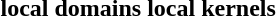<table>
<tr>
<th>local domains</th>
<th>local kernels</th>
</tr>
<tr>
<td></td>
<td></td>
</tr>
<tr>
<td></td>
<td></td>
</tr>
<tr>
<td></td>
<td></td>
</tr>
<tr>
<td></td>
<td></td>
</tr>
<tr>
<td></td>
<td></td>
</tr>
<tr>
<td></td>
<td></td>
</tr>
</table>
